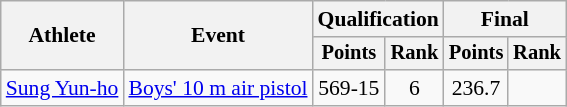<table class="wikitable" style="text-align:center; font-size:90%">
<tr>
<th rowspan="2">Athlete</th>
<th rowspan="2">Event</th>
<th colspan="2">Qualification</th>
<th colspan="2">Final</th>
</tr>
<tr style="font-size:95%">
<th>Points</th>
<th>Rank</th>
<th>Points</th>
<th>Rank</th>
</tr>
<tr>
<td align=left><a href='#'>Sung Yun-ho</a></td>
<td align=left><a href='#'>Boys' 10 m air pistol</a></td>
<td>569-15</td>
<td>6</td>
<td>236.7</td>
<td></td>
</tr>
</table>
